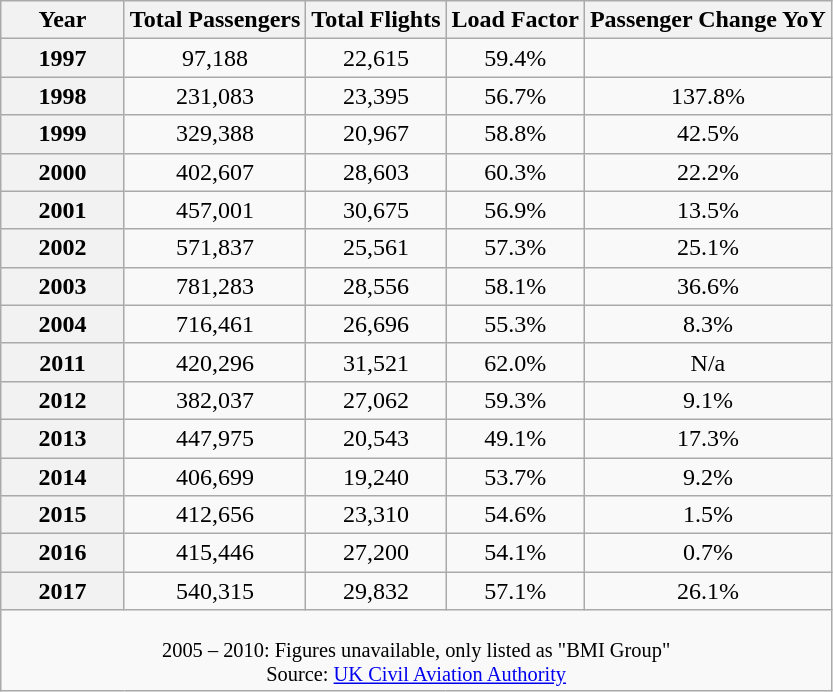<table class="wikitable sortable" style="text-align:center;">
<tr>
<th style="width:75px">Year</th>
<th>Total Passengers</th>
<th>Total Flights</th>
<th>Load Factor</th>
<th>Passenger Change YoY</th>
</tr>
<tr>
<th>1997</th>
<td>97,188</td>
<td>22,615</td>
<td>59.4%</td>
<td></td>
</tr>
<tr>
<th>1998</th>
<td>231,083</td>
<td>23,395</td>
<td>56.7%</td>
<td>137.8%</td>
</tr>
<tr>
<th>1999</th>
<td>329,388</td>
<td>20,967</td>
<td>58.8%</td>
<td>42.5%</td>
</tr>
<tr>
<th>2000</th>
<td>402,607</td>
<td>28,603</td>
<td>60.3%</td>
<td>22.2%</td>
</tr>
<tr>
<th>2001</th>
<td>457,001</td>
<td>30,675</td>
<td>56.9%</td>
<td>13.5%</td>
</tr>
<tr>
<th>2002</th>
<td>571,837</td>
<td>25,561</td>
<td>57.3%</td>
<td>25.1%</td>
</tr>
<tr>
<th>2003</th>
<td>781,283</td>
<td>28,556</td>
<td>58.1%</td>
<td>36.6%</td>
</tr>
<tr>
<th>2004</th>
<td>716,461</td>
<td>26,696</td>
<td>55.3%</td>
<td>8.3%</td>
</tr>
<tr>
<th>2011</th>
<td>420,296</td>
<td>31,521</td>
<td>62.0%</td>
<td>N/a</td>
</tr>
<tr>
<th>2012</th>
<td>382,037</td>
<td>27,062</td>
<td>59.3%</td>
<td>9.1%</td>
</tr>
<tr>
<th>2013</th>
<td>447,975</td>
<td>20,543</td>
<td>49.1%</td>
<td>17.3%</td>
</tr>
<tr>
<th>2014</th>
<td>406,699</td>
<td>19,240</td>
<td>53.7%</td>
<td>9.2%</td>
</tr>
<tr>
<th>2015</th>
<td>412,656</td>
<td>23,310</td>
<td>54.6%</td>
<td>1.5%</td>
</tr>
<tr>
<th>2016</th>
<td>415,446</td>
<td>27,200</td>
<td>54.1%</td>
<td>0.7%</td>
</tr>
<tr>
<th>2017</th>
<td>540,315</td>
<td>29,832</td>
<td>57.1%</td>
<td>26.1%</td>
</tr>
<tr>
<td colspan=5 style="font-size:85%"><br>2005 – 2010:  Figures unavailable, only listed as "BMI Group"<br>Source: <a href='#'>UK Civil Aviation Authority</a></td>
</tr>
</table>
